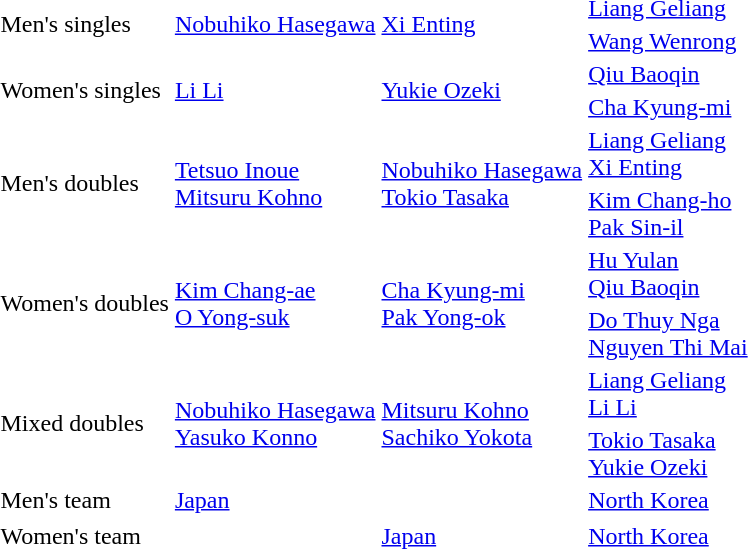<table>
<tr>
<td rowspan=2>Men's singles <br></td>
<td rowspan=2> <a href='#'>Nobuhiko Hasegawa</a></td>
<td rowspan=2> <a href='#'>Xi Enting</a></td>
<td> <a href='#'>Liang Geliang</a></td>
</tr>
<tr>
<td> <a href='#'>Wang Wenrong</a></td>
</tr>
<tr>
<td rowspan=2>Women's singles <br></td>
<td rowspan=2> <a href='#'>Li Li</a></td>
<td rowspan=2> <a href='#'>Yukie Ozeki</a></td>
<td> <a href='#'>Qiu Baoqin</a></td>
</tr>
<tr>
<td> <a href='#'>Cha Kyung-mi</a></td>
</tr>
<tr>
<td rowspan=2>Men's doubles <br></td>
<td rowspan=2> <a href='#'>Tetsuo Inoue</a><br> <a href='#'>Mitsuru Kohno</a></td>
<td rowspan=2> <a href='#'>Nobuhiko Hasegawa</a><br> <a href='#'>Tokio Tasaka</a></td>
<td> <a href='#'>Liang Geliang</a><br> <a href='#'>Xi Enting</a></td>
</tr>
<tr>
<td> <a href='#'>Kim Chang-ho</a><br> <a href='#'>Pak Sin-il</a></td>
</tr>
<tr>
<td rowspan=2>Women's doubles <br></td>
<td rowspan=2> <a href='#'>Kim Chang-ae</a><br> <a href='#'>O Yong-suk</a></td>
<td rowspan=2> <a href='#'>Cha Kyung-mi</a><br> <a href='#'>Pak Yong-ok</a></td>
<td> <a href='#'>Hu Yulan</a><br> <a href='#'>Qiu Baoqin</a></td>
</tr>
<tr>
<td> <a href='#'>Do Thuy Nga</a><br>  <a href='#'>Nguyen Thi Mai</a></td>
</tr>
<tr>
<td rowspan=2>Mixed doubles <br></td>
<td rowspan=2> <a href='#'>Nobuhiko Hasegawa</a><br> <a href='#'>Yasuko Konno</a></td>
<td rowspan=2> <a href='#'>Mitsuru Kohno</a><br> <a href='#'>Sachiko Yokota</a></td>
<td> <a href='#'>Liang Geliang</a><br> <a href='#'>Li Li</a></td>
</tr>
<tr>
<td> <a href='#'>Tokio Tasaka</a><br> <a href='#'>Yukie Ozeki</a></td>
</tr>
<tr>
<td rowspan=1>Men's team <br></td>
<td rowspan=1> <a href='#'>Japan</a></td>
<td rowspan=1></td>
<td> <a href='#'>North Korea</a></td>
</tr>
<tr>
</tr>
<tr>
<td rowspan=1>Women's team <br></td>
<td rowspan=1></td>
<td rowspan=1> <a href='#'>Japan</a></td>
<td> <a href='#'>North Korea</a></td>
</tr>
<tr>
</tr>
</table>
